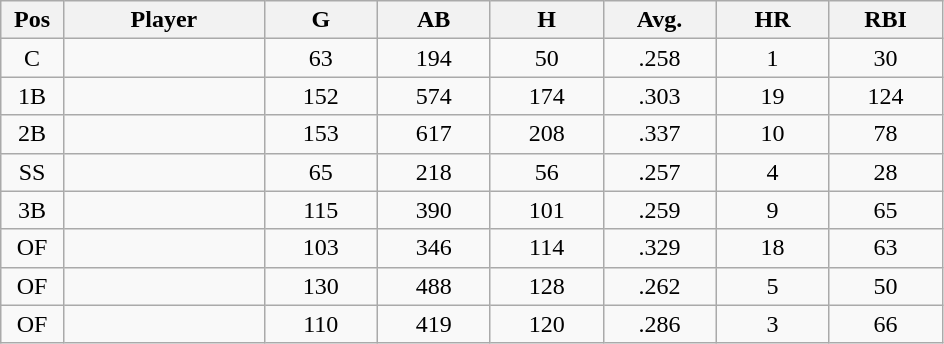<table class="wikitable sortable">
<tr>
<th bgcolor="#DDDDFF" width="5%">Pos</th>
<th bgcolor="#DDDDFF" width="16%">Player</th>
<th bgcolor="#DDDDFF" width="9%">G</th>
<th bgcolor="#DDDDFF" width="9%">AB</th>
<th bgcolor="#DDDDFF" width="9%">H</th>
<th bgcolor="#DDDDFF" width="9%">Avg.</th>
<th bgcolor="#DDDDFF" width="9%">HR</th>
<th bgcolor="#DDDDFF" width="9%">RBI</th>
</tr>
<tr align="center">
<td>C</td>
<td></td>
<td>63</td>
<td>194</td>
<td>50</td>
<td>.258</td>
<td>1</td>
<td>30</td>
</tr>
<tr align="center">
<td>1B</td>
<td></td>
<td>152</td>
<td>574</td>
<td>174</td>
<td>.303</td>
<td>19</td>
<td>124</td>
</tr>
<tr align="center">
<td>2B</td>
<td></td>
<td>153</td>
<td>617</td>
<td>208</td>
<td>.337</td>
<td>10</td>
<td>78</td>
</tr>
<tr align="center">
<td>SS</td>
<td></td>
<td>65</td>
<td>218</td>
<td>56</td>
<td>.257</td>
<td>4</td>
<td>28</td>
</tr>
<tr align="center">
<td>3B</td>
<td></td>
<td>115</td>
<td>390</td>
<td>101</td>
<td>.259</td>
<td>9</td>
<td>65</td>
</tr>
<tr align="center">
<td>OF</td>
<td></td>
<td>103</td>
<td>346</td>
<td>114</td>
<td>.329</td>
<td>18</td>
<td>63</td>
</tr>
<tr align="center">
<td>OF</td>
<td></td>
<td>130</td>
<td>488</td>
<td>128</td>
<td>.262</td>
<td>5</td>
<td>50</td>
</tr>
<tr align="center">
<td>OF</td>
<td></td>
<td>110</td>
<td>419</td>
<td>120</td>
<td>.286</td>
<td>3</td>
<td>66</td>
</tr>
</table>
